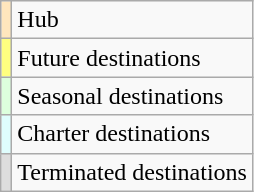<table class="wikitable">
<tr>
<td style="background-color:#FFE6BD"></td>
<td>Hub</td>
</tr>
<tr>
<td style="background-color:#FFFF80"></td>
<td>Future destinations</td>
</tr>
<tr>
<td style="background-color:#DDFFDD"></td>
<td>Seasonal destinations</td>
</tr>
<tr>
<td style="background-color:#DFFDFD"></td>
<td>Charter destinations</td>
</tr>
<tr>
<td style="background-color:#DDDDDD"></td>
<td>Terminated destinations</td>
</tr>
</table>
